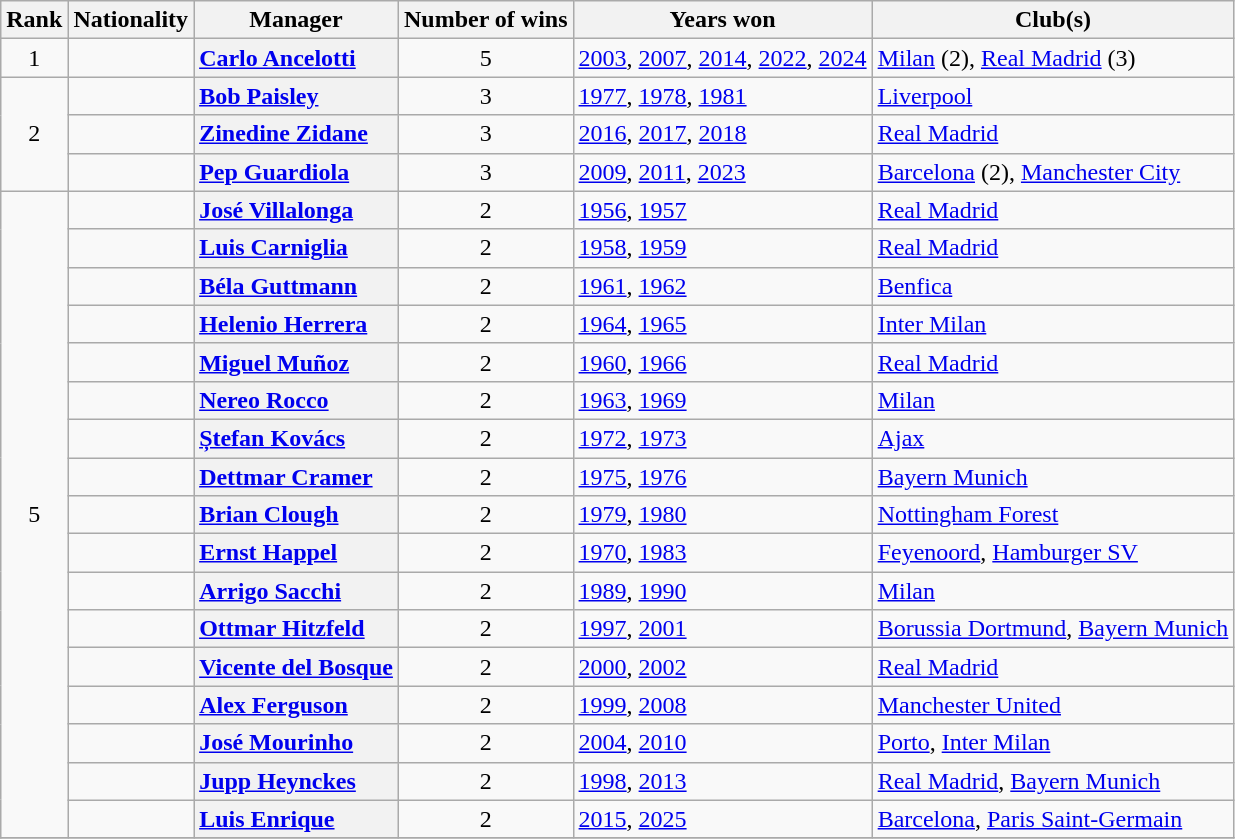<table class="wikitable plainrowheaders" style="text-align:center;">
<tr>
<th scope=col>Rank</th>
<th scope=col>Nationality</th>
<th scope=col>Manager</th>
<th scope=col>Number of wins</th>
<th scope=col>Years won</th>
<th scope=col>Club(s)</th>
</tr>
<tr>
<td>1</td>
<td style="text-align:left;"></td>
<th scope=row style="text-align:left;"><strong><a href='#'>Carlo Ancelotti</a></strong></th>
<td>5</td>
<td style="text-align:left;"><a href='#'>2003</a>, <a href='#'>2007</a>, <a href='#'>2014</a>, <a href='#'>2022</a>, <a href='#'>2024</a></td>
<td style="text-align:left;"><a href='#'>Milan</a> (2), <a href='#'>Real Madrid</a> (3)</td>
</tr>
<tr>
<td rowspan=3>2</td>
<td style="text-align:left;"></td>
<th scope=row style="text-align:left;"><a href='#'>Bob Paisley</a></th>
<td>3</td>
<td style="text-align:left;"><a href='#'>1977</a>, <a href='#'>1978</a>, <a href='#'>1981</a></td>
<td style="text-align:left;"><a href='#'>Liverpool</a></td>
</tr>
<tr>
<td style="text-align:left;"></td>
<th scope=row style="text-align:left;"><a href='#'>Zinedine Zidane</a></th>
<td>3</td>
<td style="text-align:left;"><a href='#'>2016</a>, <a href='#'>2017</a>, <a href='#'>2018</a></td>
<td style="text-align:left;"><a href='#'>Real Madrid</a></td>
</tr>
<tr>
<td style="text-align:left;"></td>
<th scope=row style="text-align:left;"><strong><a href='#'>Pep Guardiola</a></strong></th>
<td>3</td>
<td style="text-align:left;"><a href='#'>2009</a>, <a href='#'>2011</a>, <a href='#'>2023</a></td>
<td style="text-align:left;"><a href='#'>Barcelona</a> (2), <a href='#'>Manchester City</a></td>
</tr>
<tr>
<td rowspan=17>5</td>
<td style="text-align:left;"></td>
<th scope=row style="text-align:left;"><a href='#'>José Villalonga</a></th>
<td>2</td>
<td style="text-align:left;"><a href='#'>1956</a>, <a href='#'>1957</a></td>
<td style="text-align:left;"><a href='#'>Real Madrid</a></td>
</tr>
<tr>
<td style="text-align:left;"></td>
<th scope=row style="text-align:left;"><a href='#'>Luis Carniglia</a></th>
<td>2</td>
<td style="text-align:left;"><a href='#'>1958</a>, <a href='#'>1959</a></td>
<td style="text-align:left;"><a href='#'>Real Madrid</a></td>
</tr>
<tr>
<td style="text-align:left;"></td>
<th scope=row style="text-align:left;"><a href='#'>Béla Guttmann</a></th>
<td>2</td>
<td style="text-align:left;"><a href='#'>1961</a>, <a href='#'>1962</a></td>
<td style="text-align:left;"><a href='#'>Benfica</a></td>
</tr>
<tr>
<td style="text-align:left;"></td>
<th scope=row style="text-align:left;"><a href='#'>Helenio Herrera</a></th>
<td>2</td>
<td style="text-align:left;"><a href='#'>1964</a>, <a href='#'>1965</a></td>
<td style="text-align:left;"><a href='#'>Inter Milan</a></td>
</tr>
<tr>
<td style="text-align:left;"></td>
<th scope=row style="text-align:left;"><a href='#'>Miguel Muñoz</a></th>
<td>2</td>
<td style="text-align:left;"><a href='#'>1960</a>, <a href='#'>1966</a></td>
<td style="text-align:left;"><a href='#'>Real Madrid</a></td>
</tr>
<tr>
<td style="text-align:left;"></td>
<th scope=row style="text-align:left;"><a href='#'>Nereo Rocco</a></th>
<td>2</td>
<td style="text-align:left;"><a href='#'>1963</a>, <a href='#'>1969</a></td>
<td style="text-align:left;"><a href='#'>Milan</a></td>
</tr>
<tr>
<td style="text-align:left;"></td>
<th scope=row style="text-align:left;"><a href='#'>Ștefan Kovács</a></th>
<td>2</td>
<td style="text-align:left;"><a href='#'>1972</a>, <a href='#'>1973</a></td>
<td style="text-align:left;"><a href='#'>Ajax</a></td>
</tr>
<tr>
<td style="text-align:left;"></td>
<th scope=row style="text-align:left;"><a href='#'>Dettmar Cramer</a></th>
<td>2</td>
<td style="text-align:left;"><a href='#'>1975</a>, <a href='#'>1976</a></td>
<td style="text-align:left;"><a href='#'>Bayern Munich</a></td>
</tr>
<tr>
<td style="text-align:left;"></td>
<th scope=row style="text-align:left;"><a href='#'>Brian Clough</a></th>
<td>2</td>
<td style="text-align:left;"><a href='#'>1979</a>, <a href='#'>1980</a></td>
<td style="text-align:left;"><a href='#'>Nottingham Forest</a></td>
</tr>
<tr>
<td style="text-align:left;"></td>
<th scope=row style="text-align:left;"><a href='#'>Ernst Happel</a></th>
<td>2</td>
<td style="text-align:left;"><a href='#'>1970</a>, <a href='#'>1983</a></td>
<td style="text-align:left;"><a href='#'>Feyenoord</a>, <a href='#'>Hamburger SV</a></td>
</tr>
<tr>
<td style="text-align:left;"></td>
<th scope=row style="text-align:left;"><a href='#'>Arrigo Sacchi</a></th>
<td>2</td>
<td style="text-align:left;"><a href='#'>1989</a>, <a href='#'>1990</a></td>
<td style="text-align:left;"><a href='#'>Milan</a></td>
</tr>
<tr>
<td style="text-align:left;"></td>
<th scope=row style="text-align:left;"><a href='#'>Ottmar Hitzfeld</a></th>
<td>2</td>
<td style="text-align:left;"><a href='#'>1997</a>, <a href='#'>2001</a></td>
<td style="text-align:left;"><a href='#'>Borussia Dortmund</a>, <a href='#'>Bayern Munich</a></td>
</tr>
<tr>
<td style="text-align:left;"></td>
<th scope=row style="text-align:left;"><a href='#'>Vicente del Bosque</a></th>
<td>2</td>
<td style="text-align:left;"><a href='#'>2000</a>, <a href='#'>2002</a></td>
<td style="text-align:left;"><a href='#'>Real Madrid</a></td>
</tr>
<tr>
<td style="text-align:left;"></td>
<th scope=row style="text-align:left;"><a href='#'>Alex Ferguson</a></th>
<td>2</td>
<td style="text-align:left;"><a href='#'>1999</a>, <a href='#'>2008</a></td>
<td style="text-align:left;"><a href='#'>Manchester United</a></td>
</tr>
<tr>
<td style="text-align:left;"></td>
<th scope=row style="text-align:left;"><strong><a href='#'>José Mourinho</a></strong></th>
<td>2</td>
<td style="text-align:left;"><a href='#'>2004</a>, <a href='#'>2010</a></td>
<td style="text-align:left;"><a href='#'>Porto</a>, <a href='#'>Inter Milan</a></td>
</tr>
<tr>
<td style="text-align:left;"></td>
<th scope=row style="text-align:left;"><a href='#'>Jupp Heynckes</a></th>
<td>2</td>
<td style="text-align:left;"><a href='#'>1998</a>, <a href='#'>2013</a></td>
<td style="text-align:left;"><a href='#'>Real Madrid</a>, <a href='#'>Bayern Munich</a></td>
</tr>
<tr>
<td style="text-align:left;"></td>
<th scope=row style="text-align:left;"><strong><a href='#'>Luis Enrique</a></strong></th>
<td>2</td>
<td style="text-align:left;"><a href='#'>2015</a>, <a href='#'>2025</a></td>
<td style="text-align:left;"><a href='#'>Barcelona</a>, <a href='#'>Paris Saint-Germain</a></td>
</tr>
<tr>
</tr>
</table>
